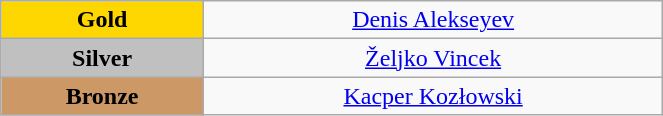<table class="wikitable" style="text-align:center; " width="35%">
<tr>
<td bgcolor="gold"><strong>Gold</strong></td>
<td><a href='#'>Denis Alekseyev</a><br>  <small><em></em></small></td>
</tr>
<tr>
<td bgcolor="silver"><strong>Silver</strong></td>
<td><a href='#'>Željko Vincek</a><br>  <small><em></em></small></td>
</tr>
<tr>
<td bgcolor="CC9966"><strong>Bronze</strong></td>
<td><a href='#'>Kacper Kozłowski</a><br>  <small><em></em></small></td>
</tr>
</table>
